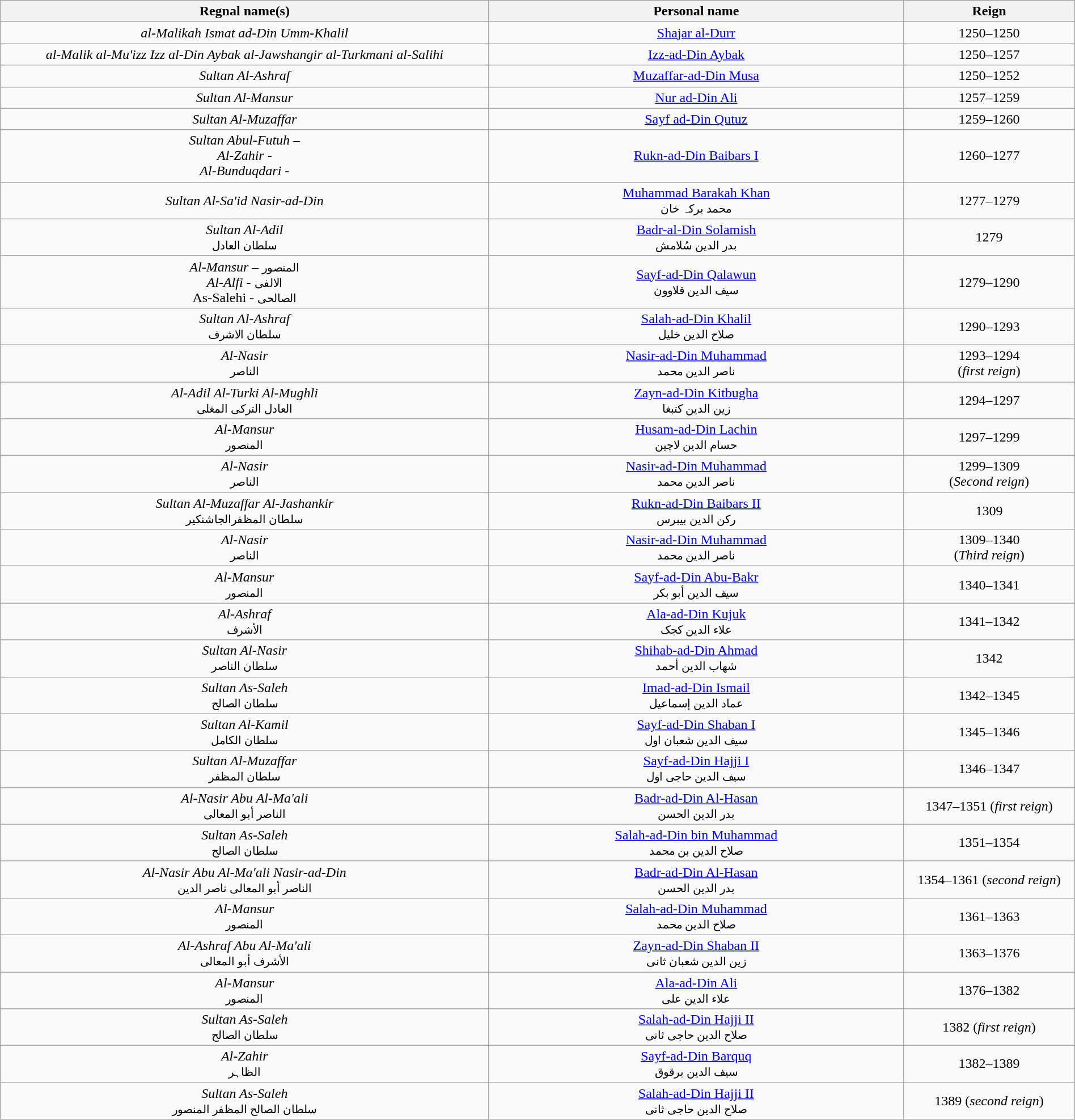<table class="wikitable" style="text-align:center; width:100%">
<tr>
<th style="width:20%">Regnal name(s)</th>
<th style="width:17%">Personal name</th>
<th style="width:7%">Reign</th>
</tr>
<tr>
<td><em>al-Malikah Ismat ad-Din Umm-Khalil</em><br><small></small></td>
<td><a href='#'>Shajar al-Durr</a><br><small></small></td>
<td>1250–1250</td>
</tr>
<tr>
<td><em>al-Malik al-Mu'izz Izz al-Din Aybak al-Jawshangir al-Turkmani al-Salihi</em><br><small></small></td>
<td><a href='#'>Izz-ad-Din Aybak</a><br><small></small></td>
<td>1250–1257</td>
</tr>
<tr>
<td><em>Sultan Al-Ashraf</em><br><small></small></td>
<td><a href='#'>Muzaffar-ad-Din Musa</a><br><small></small></td>
<td>1250–1252</td>
</tr>
<tr>
<td><em>Sultan Al-Mansur</em><br><small></small></td>
<td><a href='#'>Nur ad-Din Ali</a><br><small></small></td>
<td>1257–1259</td>
</tr>
<tr>
<td><em>Sultan Al-Muzaffar</em><br><small></small></td>
<td><a href='#'>Sayf ad-Din Qutuz</a><br><small></small></td>
<td>1259–1260</td>
</tr>
<tr>
<td><em>Sultan Abul-Futuh</em> – <small></small><br><em>Al-Zahir</em> - <small></small><br><em>Al-Bunduqdari</em> - <small></small></td>
<td><a href='#'>Rukn-ad-Din Baibars I</a> <br><small></small></td>
<td>1260–1277</td>
</tr>
<tr>
<td><em>Sultan Al-Sa'id Nasir-ad-Din </em><br><small></small></td>
<td><a href='#'>Muhammad Barakah Khan</a><br><small>محمد برکہ خان</small></td>
<td>1277–1279</td>
</tr>
<tr>
<td><em>Sultan Al-Adil</em><br><small>سلطان العادل  </small></td>
<td><a href='#'>Badr-al-Din Solamish</a>  <br><small>بدر الدین سُلامش</small></td>
<td>1279</td>
</tr>
<tr>
<td><em>Al-Mansur</em> – <small>المنصور </small><br><em>Al-Alfi</em> - <small>الالفی</small><br>As-Salehi - <small>الصالحی</small></td>
<td><a href='#'>Sayf-ad-Din Qalawun</a><br><small>سیف الدین قلاوون </small></td>
<td>1279–1290</td>
</tr>
<tr>
<td><em>Sultan Al-Ashraf</em><br><small>سلطان الاشرف</small></td>
<td><a href='#'>Salah-ad-Din Khalil</a><br><small>صلاح الدین خلیل</small></td>
<td>1290–1293</td>
</tr>
<tr>
<td><em>Al-Nasir</em><br><small>الناصر </small></td>
<td><a href='#'>Nasir-ad-Din Muhammad</a><br><small>ناصر الدین محمد</small></td>
<td>1293–1294 <br>(<em>first reign</em>)</td>
</tr>
<tr>
<td><em>Al-Adil Al-Turki Al-Mughli</em><br><small>العادل الترکی المغلی </small></td>
<td><a href='#'>Zayn-ad-Din Kitbugha</a><br><small>زین الدین کتبغا </small></td>
<td>1294–1297</td>
</tr>
<tr>
<td><em>Al-Mansur</em><br><small>المنصور </small></td>
<td><a href='#'>Husam-ad-Din Lachin</a><br><small>حسام الدین لاچین</small></td>
<td>1297–1299</td>
</tr>
<tr>
<td><em>Al-Nasir</em><br><small>الناصر </small></td>
<td><a href='#'>Nasir-ad-Din Muhammad</a><br><small>ناصر الدین محمد</small></td>
<td>1299–1309 <br>(<em>Second reign</em>)</td>
</tr>
<tr>
<td><em>Sultan Al-Muzaffar Al-Jashankir</em><br><small>سلطان المظفرالجاشنکیر  </small></td>
<td><a href='#'>Rukn-ad-Din Baibars II</a><br><small>رکن الدین بیبرس </small></td>
<td>1309</td>
</tr>
<tr>
<td><em>Al-Nasir</em><br><small>الناصر </small></td>
<td><a href='#'>Nasir-ad-Din Muhammad</a><br><small>ناصر الدین محمد</small></td>
<td>1309–1340<br>(<em>Third reign</em>)</td>
</tr>
<tr>
<td><em>Al-Mansur</em><br><small>المنصور </small></td>
<td><a href='#'>Sayf-ad-Din Abu-Bakr</a><br><small>سیف الدین أبو بکر</small></td>
<td>1340–1341</td>
</tr>
<tr>
<td><em>Al-Ashraf</em><br><small>الأشرف </small></td>
<td><a href='#'>Ala-ad-Din Kujuk</a><br><small>علاء الدین کجک</small></td>
<td>1341–1342</td>
</tr>
<tr>
<td><em>Sultan Al-Nasir </em><br><small>سلطان الناصر </small></td>
<td><a href='#'>Shihab-ad-Din Ahmad</a><br><small>شھاب الدین أحمد</small></td>
<td>1342</td>
</tr>
<tr>
<td><em>Sultan As-Saleh</em><br><small>سلطان الصالح  </small></td>
<td><a href='#'>Imad-ad-Din Ismail</a><br><small>عماد الدین إسماعیل</small></td>
<td>1342–1345</td>
</tr>
<tr>
<td><em>Sultan Al-Kamil</em><br><small>سلطان الکامل </small></td>
<td><a href='#'>Sayf-ad-Din Shaban I</a><br><small>سیف الدین شعبان اول</small></td>
<td>1345–1346</td>
</tr>
<tr>
<td><em>Sultan Al-Muzaffar</em><br><small>سلطان المظفر </small></td>
<td><a href='#'>Sayf-ad-Din Hajji I</a><br><small>سیف الدین حاجی اول</small></td>
<td>1346–1347</td>
</tr>
<tr>
<td><em>Al-Nasir Abu Al-Ma'ali</em><br><small>الناصر أبو المعالی</small></td>
<td><a href='#'>Badr-ad-Din Al-Hasan</a><br><small> بدر الدین الحسن</small></td>
<td>1347–1351 (<em>first reign</em>)</td>
</tr>
<tr>
<td><em>Sultan As-Saleh</em><br><small>سلطان الصالح  </small></td>
<td><a href='#'>Salah-ad-Din bin Muhammad</a> <br><small>صلاح الدین بن محمد</small></td>
<td>1351–1354</td>
</tr>
<tr>
<td><em>Al-Nasir Abu Al-Ma'ali Nasir-ad-Din</em><br><small>الناصر أبو المعالی ناصر الدین </small></td>
<td><a href='#'>Badr-ad-Din Al-Hasan</a><br><small> بدر الدین الحسن</small></td>
<td>1354–1361 (<em>second reign</em>)</td>
</tr>
<tr>
<td><em>Al-Mansur</em><br><small>المنصور </small></td>
<td><a href='#'>Salah-ad-Din Muhammad</a><br><small>صلاح الدین محمد</small></td>
<td>1361–1363</td>
</tr>
<tr>
<td><em>Al-Ashraf Abu Al-Ma'ali </em><br><small>الأشرف أبو المعالی </small></td>
<td><a href='#'>Zayn-ad-Din Shaban II</a><br><small>زین الدین شعبان ثانی</small></td>
<td>1363–1376</td>
</tr>
<tr>
<td><em>Al-Mansur</em><br><small>المنصور </small></td>
<td><a href='#'>Ala-ad-Din Ali</a><br><small>علاء الدین علی</small></td>
<td>1376–1382</td>
</tr>
<tr>
<td><em>Sultan As-Saleh</em><br><small>سلطان الصالح</small></td>
<td><a href='#'>Salah-ad-Din Hajji II</a><br><small>صلاح الدین حاجی ثانی</small></td>
<td>1382 (<em>first reign</em>)</td>
</tr>
<tr>
<td><em>Al-Zahir</em><br><small>الظاہر </small></td>
<td><a href='#'>Sayf-ad-Din Barquq</a><br><small>سیف الدین برقوق </small></td>
<td>1382–1389</td>
</tr>
<tr>
<td><em>Sultan As-Saleh</em><br><small>سلطان الصالح المظفر المنصور</small></td>
<td><a href='#'>Salah-ad-Din Hajji II</a><br><small>صلاح الدین حاجی ثانی</small></td>
<td>1389 (<em>second reign</em>)</td>
</tr>
</table>
